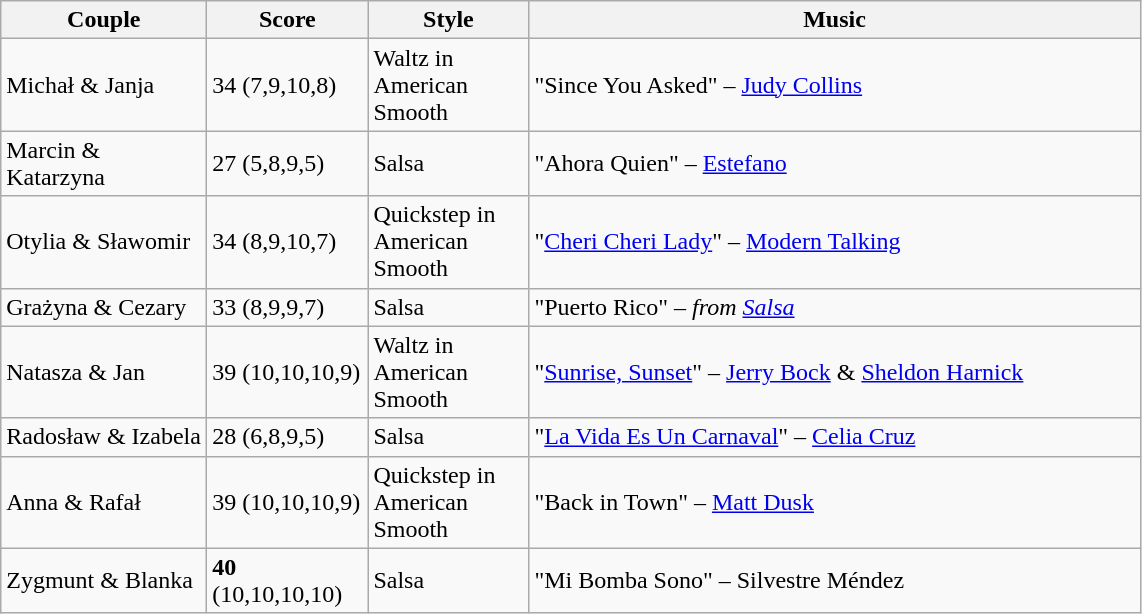<table class="wikitable">
<tr>
<th style="width:130px;">Couple</th>
<th style="width:100px;">Score</th>
<th style="width:100px;">Style</th>
<th style="width:400px;">Music</th>
</tr>
<tr>
<td>Michał & Janja</td>
<td>34 (7,9,10,8)</td>
<td>Waltz in American Smooth</td>
<td>"Since You Asked" – <a href='#'>Judy Collins</a></td>
</tr>
<tr>
<td>Marcin & Katarzyna</td>
<td>27 (5,8,9,5)</td>
<td>Salsa</td>
<td>"Ahora Quien" – <a href='#'>Estefano</a></td>
</tr>
<tr>
<td>Otylia & Sławomir</td>
<td>34 (8,9,10,7)</td>
<td>Quickstep in American Smooth</td>
<td>"<a href='#'>Cheri Cheri Lady</a>" – <a href='#'>Modern Talking</a></td>
</tr>
<tr>
<td>Grażyna & Cezary</td>
<td>33 (8,9,9,7)</td>
<td>Salsa</td>
<td>"Puerto Rico" – <em>from <a href='#'>Salsa</a></em></td>
</tr>
<tr>
<td>Natasza & Jan</td>
<td>39 (10,10,10,9)</td>
<td>Waltz in American Smooth</td>
<td>"<a href='#'>Sunrise, Sunset</a>" – <a href='#'>Jerry Bock</a> & <a href='#'>Sheldon Harnick</a></td>
</tr>
<tr>
<td>Radosław & Izabela</td>
<td>28 (6,8,9,5)</td>
<td>Salsa</td>
<td>"<a href='#'>La Vida Es Un Carnaval</a>" – <a href='#'>Celia Cruz</a></td>
</tr>
<tr>
<td>Anna & Rafał</td>
<td>39 (10,10,10,9)</td>
<td>Quickstep in American Smooth</td>
<td>"Back in Town" – <a href='#'>Matt Dusk</a></td>
</tr>
<tr>
<td>Zygmunt & Blanka</td>
<td><strong>40</strong> (10,10,10,10)</td>
<td>Salsa</td>
<td>"Mi Bomba Sono" – Silvestre Méndez</td>
</tr>
</table>
